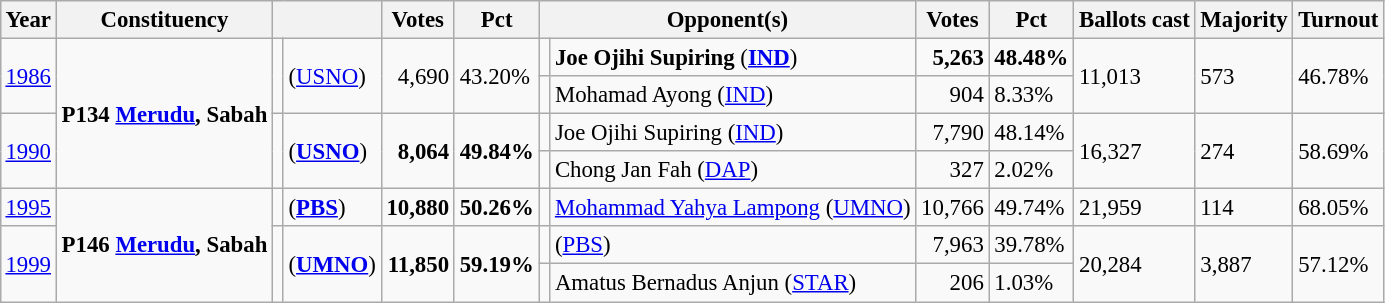<table class="wikitable" style="margin:0.5em ; font-size:95%">
<tr>
<th>Year</th>
<th>Constituency</th>
<th colspan=2></th>
<th>Votes</th>
<th>Pct</th>
<th colspan=2>Opponent(s)</th>
<th>Votes</th>
<th>Pct</th>
<th>Ballots cast</th>
<th>Majority</th>
<th>Turnout</th>
</tr>
<tr>
<td rowspan=2><a href='#'>1986</a></td>
<td rowspan=4><strong>P134 <a href='#'>Merudu</a>, Sabah</strong></td>
<td rowspan=2 ></td>
<td rowspan=2> (<a href='#'>USNO</a>)</td>
<td rowspan=2 align="right">4,690</td>
<td rowspan=2>43.20%</td>
<td></td>
<td><strong>Joe Ojihi Supiring</strong> (<a href='#'><strong>IND</strong></a>)</td>
<td align="right"><strong>5,263</strong></td>
<td><strong>48.48%</strong></td>
<td rowspan=2>11,013</td>
<td rowspan=2>573</td>
<td rowspan=2>46.78%</td>
</tr>
<tr>
<td></td>
<td>Mohamad Ayong (<a href='#'>IND</a>)</td>
<td align="right">904</td>
<td>8.33%</td>
</tr>
<tr>
<td rowspan=2><a href='#'>1990</a></td>
<td rowspan=2 ></td>
<td rowspan=2> (<a href='#'><strong>USNO</strong></a>)</td>
<td rowspan=2 align="right"><strong>8,064</strong></td>
<td rowspan=2><strong>49.84%</strong></td>
<td></td>
<td>Joe Ojihi Supiring (<a href='#'>IND</a>)</td>
<td align="right">7,790</td>
<td>48.14%</td>
<td rowspan=2>16,327</td>
<td rowspan=2>274</td>
<td rowspan=2>58.69%</td>
</tr>
<tr>
<td></td>
<td>Chong Jan Fah (<a href='#'>DAP</a>)</td>
<td align="right">327</td>
<td>2.02%</td>
</tr>
<tr>
<td><a href='#'>1995</a></td>
<td rowspan=3><strong>P146 <a href='#'>Merudu</a>, Sabah</strong></td>
<td></td>
<td> (<a href='#'><strong>PBS</strong></a>)</td>
<td align="right"><strong>10,880</strong></td>
<td><strong>50.26%</strong></td>
<td></td>
<td><a href='#'>Mohammad Yahya Lampong</a> (<a href='#'>UMNO</a>)</td>
<td align="right">10,766</td>
<td>49.74%</td>
<td rowspan=1>21,959</td>
<td rowspan=1>114</td>
<td rowspan=1>68.05%</td>
</tr>
<tr>
<td rowspan=2><a href='#'>1999</a></td>
<td rowspan=2 ></td>
<td rowspan=2> (<a href='#'><strong>UMNO</strong></a>)</td>
<td rowspan=2 align="right"><strong>11,850</strong></td>
<td rowspan=2><strong>59.19%</strong></td>
<td></td>
<td> (<a href='#'>PBS</a>)</td>
<td align="right">7,963</td>
<td>39.78%</td>
<td rowspan=2>20,284</td>
<td rowspan=2>3,887</td>
<td rowspan=2>57.12%</td>
</tr>
<tr>
<td></td>
<td>Amatus Bernadus Anjun (<a href='#'>STAR</a>)</td>
<td align="right">206</td>
<td>1.03%</td>
</tr>
</table>
